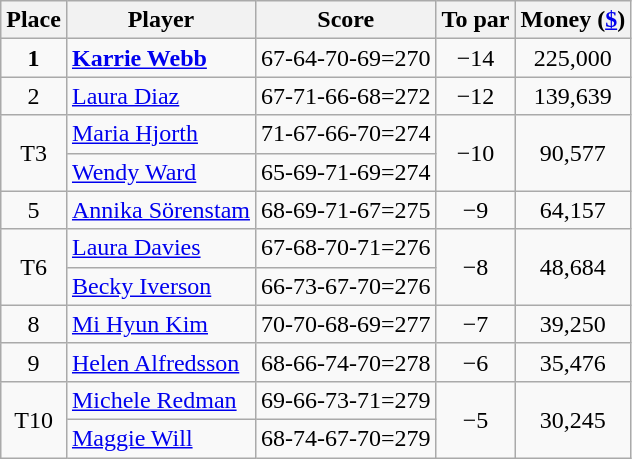<table class="wikitable">
<tr>
<th>Place</th>
<th>Player</th>
<th>Score</th>
<th>To par</th>
<th>Money (<a href='#'>$</a>)</th>
</tr>
<tr>
<td align=center><strong>1</strong></td>
<td> <strong><a href='#'>Karrie Webb</a></strong></td>
<td>67-64-70-69=270</td>
<td align=center>−14</td>
<td align=center>225,000</td>
</tr>
<tr>
<td align=center>2</td>
<td> <a href='#'>Laura Diaz</a></td>
<td>67-71-66-68=272</td>
<td align=center>−12</td>
<td align=center>139,639</td>
</tr>
<tr>
<td align=center rowspan=2>T3</td>
<td> <a href='#'>Maria Hjorth</a></td>
<td>71-67-66-70=274</td>
<td align=center rowspan=2>−10</td>
<td align=center rowspan=2>90,577</td>
</tr>
<tr>
<td> <a href='#'>Wendy Ward</a></td>
<td>65-69-71-69=274</td>
</tr>
<tr>
<td align=center>5</td>
<td> <a href='#'>Annika Sörenstam</a></td>
<td>68-69-71-67=275</td>
<td align=center>−9</td>
<td align=center>64,157</td>
</tr>
<tr>
<td align=center rowspan=2>T6</td>
<td> <a href='#'>Laura Davies</a></td>
<td>67-68-70-71=276</td>
<td align=center rowspan=2>−8</td>
<td align=center rowspan=2>48,684</td>
</tr>
<tr>
<td> <a href='#'>Becky Iverson</a></td>
<td>66-73-67-70=276</td>
</tr>
<tr>
<td align=center>8</td>
<td> <a href='#'>Mi Hyun Kim</a></td>
<td>70-70-68-69=277</td>
<td align=center>−7</td>
<td align=center>39,250</td>
</tr>
<tr>
<td align=center>9</td>
<td> <a href='#'>Helen Alfredsson</a></td>
<td>68-66-74-70=278</td>
<td align=center>−6</td>
<td align=center>35,476</td>
</tr>
<tr>
<td align=center rowspan=2>T10</td>
<td> <a href='#'>Michele Redman</a></td>
<td>69-66-73-71=279</td>
<td align=center rowspan=2>−5</td>
<td align=center rowspan=2>30,245</td>
</tr>
<tr>
<td> <a href='#'>Maggie Will</a></td>
<td>68-74-67-70=279</td>
</tr>
</table>
